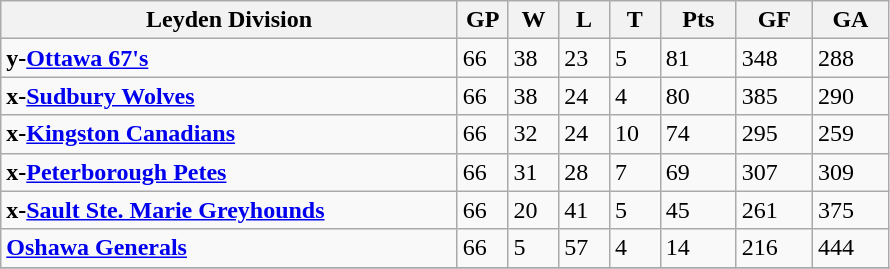<table class="wikitable">
<tr>
<th bgcolor="#DDDDFF" width="45%">Leyden Division</th>
<th bgcolor="#DDDDFF" width="5%">GP</th>
<th bgcolor="#DDDDFF" width="5%">W</th>
<th bgcolor="#DDDDFF" width="5%">L</th>
<th bgcolor="#DDDDFF" width="5%">T</th>
<th bgcolor="#DDDDFF" width="7.5%">Pts</th>
<th bgcolor="#DDDDFF" width="7.5%">GF</th>
<th bgcolor="#DDDDFF" width="7.5%">GA</th>
</tr>
<tr>
<td><strong>y-<a href='#'>Ottawa 67's</a></strong></td>
<td>66</td>
<td>38</td>
<td>23</td>
<td>5</td>
<td>81</td>
<td>348</td>
<td>288</td>
</tr>
<tr>
<td><strong>x-<a href='#'>Sudbury Wolves</a></strong></td>
<td>66</td>
<td>38</td>
<td>24</td>
<td>4</td>
<td>80</td>
<td>385</td>
<td>290</td>
</tr>
<tr>
<td><strong>x-<a href='#'>Kingston Canadians</a></strong></td>
<td>66</td>
<td>32</td>
<td>24</td>
<td>10</td>
<td>74</td>
<td>295</td>
<td>259</td>
</tr>
<tr>
<td><strong>x-<a href='#'>Peterborough Petes</a></strong></td>
<td>66</td>
<td>31</td>
<td>28</td>
<td>7</td>
<td>69</td>
<td>307</td>
<td>309</td>
</tr>
<tr>
<td><strong>x-<a href='#'>Sault Ste. Marie Greyhounds</a></strong></td>
<td>66</td>
<td>20</td>
<td>41</td>
<td>5</td>
<td>45</td>
<td>261</td>
<td>375</td>
</tr>
<tr>
<td><strong><a href='#'>Oshawa Generals</a></strong></td>
<td>66</td>
<td>5</td>
<td>57</td>
<td>4</td>
<td>14</td>
<td>216</td>
<td>444</td>
</tr>
<tr>
</tr>
</table>
